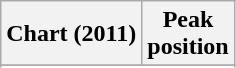<table class="wikitable sortable plainrowheaders" style="text-align:center">
<tr>
<th scope="col">Chart (2011)</th>
<th scope="col">Peak<br>position</th>
</tr>
<tr>
</tr>
<tr>
</tr>
<tr>
</tr>
<tr>
</tr>
</table>
